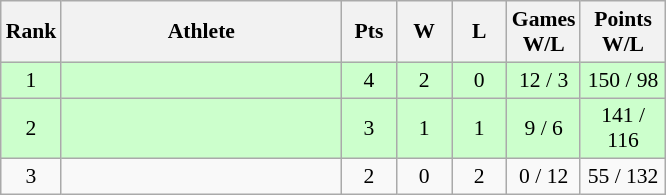<table class="wikitable" style="text-align: center; font-size:90% ">
<tr>
<th width="20">Rank</th>
<th width="180">Athlete</th>
<th width="30">Pts</th>
<th width="30">W</th>
<th width="30">L</th>
<th width="40">Games<br>W/L</th>
<th width="50">Points<br>W/L</th>
</tr>
<tr bgcolor=#ccffcc>
<td>1</td>
<td align=left></td>
<td>4</td>
<td>2</td>
<td>0</td>
<td>12 / 3</td>
<td>150 / 98</td>
</tr>
<tr bgcolor=#ccffcc>
<td>2</td>
<td align=left></td>
<td>3</td>
<td>1</td>
<td>1</td>
<td>9 / 6</td>
<td>141 / 116</td>
</tr>
<tr>
<td>3</td>
<td align=left></td>
<td>2</td>
<td>0</td>
<td>2</td>
<td>0 / 12</td>
<td>55 / 132</td>
</tr>
</table>
